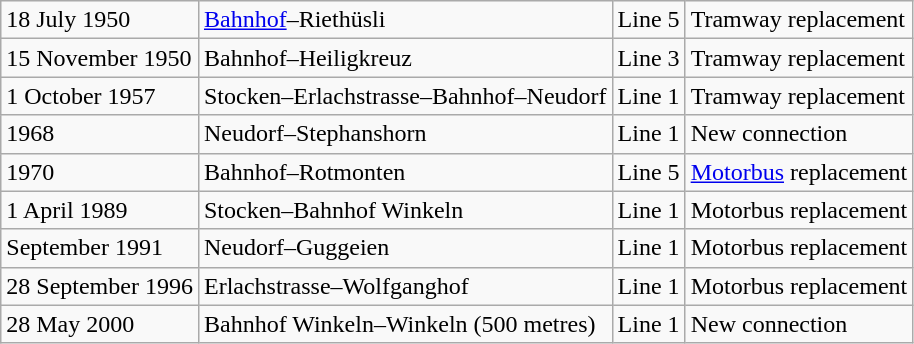<table class="wikitable">
<tr>
<td>18 July 1950</td>
<td><a href='#'>Bahnhof</a>–Riethüsli</td>
<td>Line 5</td>
<td>Tramway replacement</td>
</tr>
<tr>
<td>15 November 1950</td>
<td>Bahnhof–Heiligkreuz</td>
<td>Line 3</td>
<td>Tramway replacement</td>
</tr>
<tr>
<td>1 October 1957</td>
<td>Stocken–Erlachstrasse–Bahnhof–Neudorf</td>
<td>Line 1</td>
<td>Tramway replacement</td>
</tr>
<tr>
<td>1968</td>
<td>Neudorf–Stephanshorn</td>
<td>Line 1</td>
<td>New connection</td>
</tr>
<tr>
<td>1970</td>
<td>Bahnhof–Rotmonten</td>
<td>Line 5</td>
<td><a href='#'>Motorbus</a> replacement</td>
</tr>
<tr>
<td>1 April 1989</td>
<td>Stocken–Bahnhof Winkeln</td>
<td>Line 1</td>
<td>Motorbus replacement</td>
</tr>
<tr>
<td>September 1991</td>
<td>Neudorf–Guggeien</td>
<td>Line 1</td>
<td>Motorbus replacement</td>
</tr>
<tr>
<td>28 September 1996</td>
<td>Erlachstrasse–Wolfganghof</td>
<td>Line 1</td>
<td>Motorbus replacement</td>
</tr>
<tr>
<td>28 May 2000</td>
<td>Bahnhof Winkeln–Winkeln (500 metres)</td>
<td>Line 1</td>
<td>New connection</td>
</tr>
</table>
